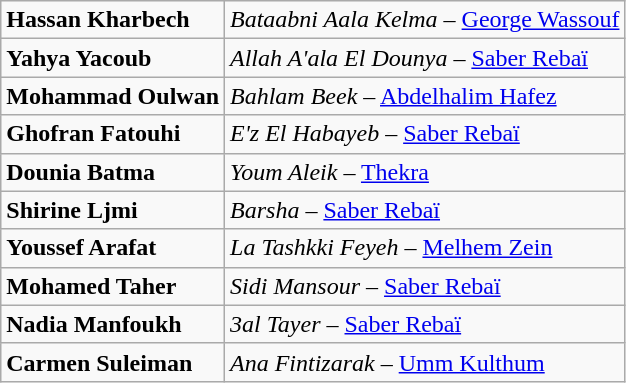<table class="wikitable">
<tr>
<td><strong>Hassan Kharbech</strong></td>
<td><em>Bataabni Aala Kelma</em> – <a href='#'>George Wassouf</a></td>
</tr>
<tr>
<td><strong>Yahya Yacoub</strong></td>
<td><em>Allah A'ala El Dounya</em> – <a href='#'>Saber Rebaï</a></td>
</tr>
<tr>
<td><strong>Mohammad Oulwan</strong></td>
<td><em>Bahlam Beek</em> – <a href='#'>Abdelhalim Hafez</a></td>
</tr>
<tr>
<td><strong>Ghofran Fatouhi</strong></td>
<td><em>E'z El Habayeb</em> – <a href='#'>Saber Rebaï</a></td>
</tr>
<tr>
<td><strong>Dounia Batma</strong></td>
<td><em>Youm Aleik</em> – <a href='#'>Thekra</a></td>
</tr>
<tr>
<td><strong>Shirine Ljmi</strong></td>
<td><em>Barsha</em> – <a href='#'>Saber Rebaï</a></td>
</tr>
<tr>
<td><strong>Youssef Arafat</strong></td>
<td><em>La Tashkki Feyeh</em> – <a href='#'>Melhem Zein</a></td>
</tr>
<tr>
<td><strong>Mohamed Taher</strong></td>
<td><em>Sidi Mansour</em> – <a href='#'>Saber Rebaï</a></td>
</tr>
<tr>
<td><strong>Nadia Manfoukh</strong></td>
<td><em>3al Tayer</em> – <a href='#'>Saber Rebaï</a></td>
</tr>
<tr>
<td><strong>Carmen Suleiman</strong></td>
<td><em>Ana Fintizarak</em> – <a href='#'>Umm Kulthum</a></td>
</tr>
</table>
